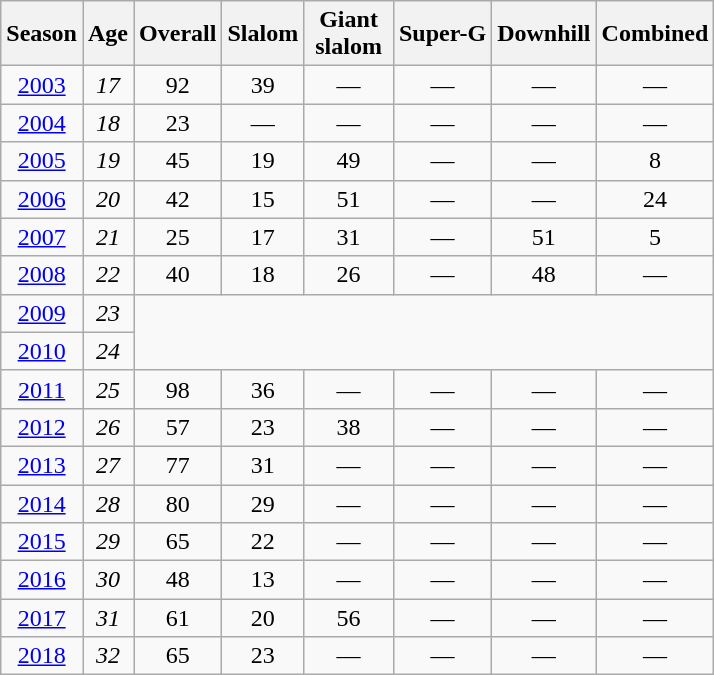<table class="wikitable" style="text-align:center; font-size: 100%;">
<tr>
<th>Season</th>
<th>Age</th>
<th>Overall</th>
<th>Slalom</th>
<th>Giant<br> slalom </th>
<th>Super-G</th>
<th>Downhill</th>
<th>Combined</th>
</tr>
<tr>
<td><a href='#'>2003</a></td>
<td><em>17</em></td>
<td>92</td>
<td>39</td>
<td>—</td>
<td>—</td>
<td>—</td>
<td>—</td>
</tr>
<tr>
<td><a href='#'>2004</a></td>
<td><em>18</em></td>
<td>23</td>
<td>—</td>
<td>—</td>
<td>—</td>
<td>—</td>
<td>—</td>
</tr>
<tr>
<td><a href='#'>2005</a></td>
<td><em>19</em></td>
<td>45</td>
<td>19</td>
<td>49</td>
<td>—</td>
<td>—</td>
<td>8</td>
</tr>
<tr>
<td><a href='#'>2006</a></td>
<td><em>20</em></td>
<td>42</td>
<td>15</td>
<td>51</td>
<td>—</td>
<td>—</td>
<td>24</td>
</tr>
<tr>
<td><a href='#'>2007</a></td>
<td><em>21</em></td>
<td>25</td>
<td>17</td>
<td>31</td>
<td>—</td>
<td>51</td>
<td>5</td>
</tr>
<tr>
<td><a href='#'>2008</a></td>
<td><em>22</em></td>
<td>40</td>
<td>18</td>
<td>26</td>
<td>—</td>
<td>48</td>
<td>—</td>
</tr>
<tr>
<td><a href='#'>2009</a></td>
<td><em>23</em></td>
<td rowspan=2 colspan=6></td>
</tr>
<tr>
<td><a href='#'>2010</a></td>
<td><em>24</em></td>
</tr>
<tr>
<td><a href='#'>2011</a></td>
<td><em>25</em></td>
<td>98</td>
<td>36</td>
<td>—</td>
<td>—</td>
<td>—</td>
<td>—</td>
</tr>
<tr>
<td><a href='#'>2012</a></td>
<td><em>26</em></td>
<td>57</td>
<td>23</td>
<td>38</td>
<td>—</td>
<td>—</td>
<td>—</td>
</tr>
<tr>
<td><a href='#'>2013</a></td>
<td><em>27</em></td>
<td>77</td>
<td>31</td>
<td>—</td>
<td>—</td>
<td>—</td>
<td>—</td>
</tr>
<tr>
<td><a href='#'>2014</a></td>
<td><em>28</em></td>
<td>80</td>
<td>29</td>
<td>—</td>
<td>—</td>
<td>—</td>
<td>—</td>
</tr>
<tr>
<td><a href='#'>2015</a></td>
<td><em>29</em></td>
<td>65</td>
<td>22</td>
<td>—</td>
<td>—</td>
<td>—</td>
<td>—</td>
</tr>
<tr>
<td><a href='#'>2016</a></td>
<td><em>30</em></td>
<td>48</td>
<td>13</td>
<td>—</td>
<td>—</td>
<td>—</td>
<td>—</td>
</tr>
<tr>
<td><a href='#'>2017</a></td>
<td><em>31</em></td>
<td>61</td>
<td>20</td>
<td>56</td>
<td>—</td>
<td>—</td>
<td>—</td>
</tr>
<tr>
<td><a href='#'>2018</a></td>
<td><em>32</em></td>
<td>65</td>
<td>23</td>
<td>—</td>
<td>—</td>
<td>—</td>
<td>—</td>
</tr>
</table>
